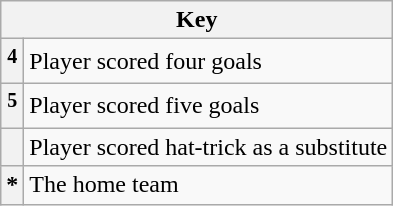<table class="wikitable plainrowheaders">
<tr>
<th colspan="2" scope="col">Key</th>
</tr>
<tr>
<th align="left" scope="row"><sup>4</sup></th>
<td align="left">Player scored four goals</td>
</tr>
<tr>
<th align="left" scope="row"><sup>5</sup></th>
<td align="left">Player scored five goals</td>
</tr>
<tr>
<th align="left" scope="row"></th>
<td align="left">Player scored hat-trick as a substitute</td>
</tr>
<tr>
<th align="left" scope="row">*</th>
<td align="left">The home team</td>
</tr>
</table>
